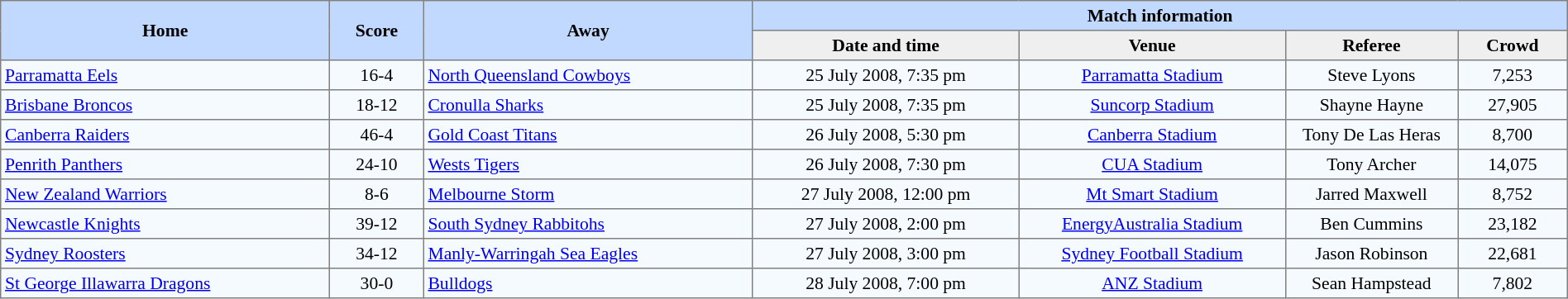<table border=1 style="border-collapse:collapse; font-size:90%;" cellpadding=3 cellspacing=0 width=100%>
<tr bgcolor=#C1D8FF>
<th rowspan=2 width=21%>Home</th>
<th rowspan=2 width=6%>Score</th>
<th rowspan=2 width=21%>Away</th>
<th colspan=6>Match information</th>
</tr>
<tr bgcolor=#EFEFEF>
<th width=17%>Date and time</th>
<th width=17%>Venue</th>
<th width=11%>Referee</th>
<th width=7%>Crowd</th>
</tr>
<tr align=center bgcolor=#F5FAFF>
<td align=left> <a href='#'>Parramatta Eels</a></td>
<td>16-4</td>
<td align=left> <a href='#'>North Queensland Cowboys</a></td>
<td>25 July 2008, 7:35 pm</td>
<td><a href='#'>Parramatta Stadium</a></td>
<td>Steve Lyons</td>
<td>7,253</td>
</tr>
<tr align=center bgcolor=#F5FAFF>
<td align=left> <a href='#'>Brisbane Broncos</a></td>
<td>18-12</td>
<td align=left> <a href='#'>Cronulla Sharks</a></td>
<td>25 July 2008, 7:35 pm</td>
<td><a href='#'>Suncorp Stadium</a></td>
<td>Shayne Hayne</td>
<td>27,905</td>
</tr>
<tr align=center bgcolor=#F5FAFF>
<td align=left> <a href='#'>Canberra Raiders</a></td>
<td>46-4</td>
<td align=left> <a href='#'>Gold Coast Titans</a></td>
<td>26 July 2008, 5:30 pm</td>
<td><a href='#'>Canberra Stadium</a></td>
<td>Tony De Las Heras</td>
<td>8,700</td>
</tr>
<tr align=center bgcolor=#F5FAFF>
<td align=left> <a href='#'>Penrith Panthers</a></td>
<td>24-10</td>
<td align=left> <a href='#'>Wests Tigers</a></td>
<td>26 July 2008, 7:30 pm</td>
<td><a href='#'>CUA Stadium</a></td>
<td>Tony Archer</td>
<td>14,075</td>
</tr>
<tr align=center bgcolor=#F5FAFF>
<td align=left> <a href='#'>New Zealand Warriors</a></td>
<td>8-6</td>
<td align=left> <a href='#'>Melbourne Storm</a></td>
<td>27 July 2008, 12:00 pm</td>
<td><a href='#'>Mt Smart Stadium</a></td>
<td>Jarred Maxwell</td>
<td>8,752</td>
</tr>
<tr align=center bgcolor=#F5FAFF>
<td align=left> <a href='#'>Newcastle Knights</a></td>
<td>39-12</td>
<td align=left> <a href='#'>South Sydney Rabbitohs</a></td>
<td>27 July 2008, 2:00 pm</td>
<td><a href='#'>EnergyAustralia Stadium</a></td>
<td>Ben Cummins</td>
<td>23,182</td>
</tr>
<tr align=center bgcolor=#F5FAFF>
<td align=left> <a href='#'>Sydney Roosters</a></td>
<td>34-12</td>
<td align=left> <a href='#'>Manly-Warringah Sea Eagles</a></td>
<td>27 July 2008, 3:00 pm</td>
<td><a href='#'>Sydney Football Stadium</a></td>
<td>Jason Robinson</td>
<td>22,681</td>
</tr>
<tr align=center bgcolor=#F5FAFF>
<td align=left> <a href='#'>St George Illawarra Dragons</a></td>
<td>30-0</td>
<td align=left> <a href='#'>Bulldogs</a></td>
<td>28 July 2008, 7:00 pm</td>
<td><a href='#'>ANZ Stadium</a></td>
<td>Sean Hampstead</td>
<td>7,802</td>
</tr>
</table>
